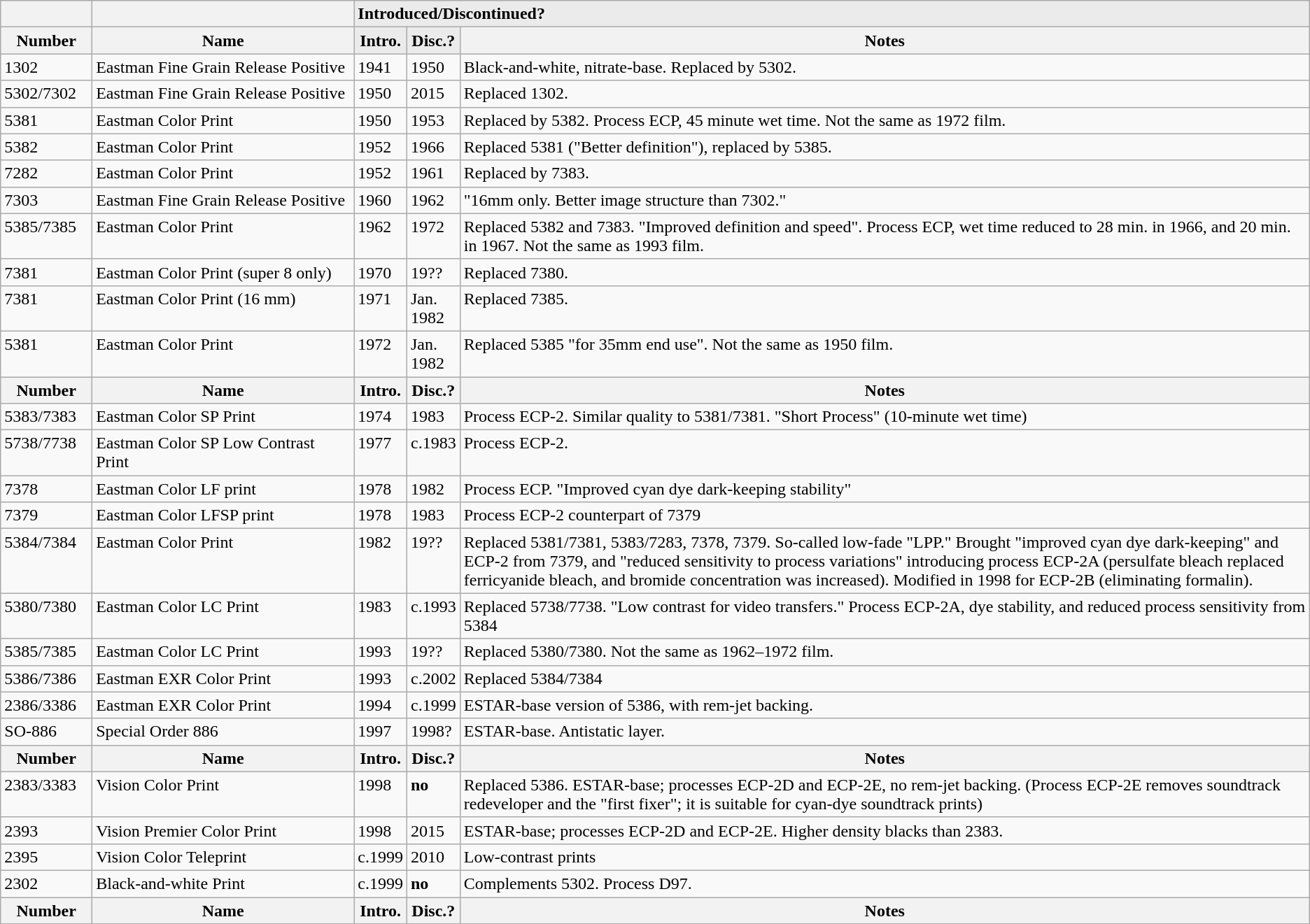<table class="wikitable">
<tr>
<th></th>
<th><br></th>
<th colspan=3 style="text-align:left; background:#ebebeb">Introduced/Discontinued?</th>
</tr>
<tr>
<th width="7%">Number</th>
<th width="20%">Name</th>
<th width="4%" style="background:#ebebeb">Intro.</th>
<th width="4%" style="background:#ebebeb">Disc.?</th>
<th>Notes</th>
</tr>
<tr valign="top">
<td>1302</td>
<td>Eastman Fine Grain Release Positive</td>
<td>1941</td>
<td>1950</td>
<td>Black-and-white, nitrate-base. Replaced by 5302.</td>
</tr>
<tr valign="top">
<td>5302/7302</td>
<td>Eastman Fine Grain Release Positive</td>
<td>1950</td>
<td>2015</td>
<td>Replaced 1302.</td>
</tr>
<tr valign="top">
<td>5381</td>
<td>Eastman Color Print</td>
<td>1950</td>
<td>1953</td>
<td>Replaced by 5382. Process ECP, 45 minute wet time. Not the same as 1972 film.</td>
</tr>
<tr valign="top">
<td>5382</td>
<td>Eastman Color Print</td>
<td>1952</td>
<td>1966</td>
<td>Replaced 5381 ("Better definition"), replaced by 5385.</td>
</tr>
<tr valign="top">
<td>7282</td>
<td>Eastman Color Print</td>
<td>1952</td>
<td>1961</td>
<td>Replaced by 7383.</td>
</tr>
<tr valign="top">
<td>7303</td>
<td>Eastman Fine Grain Release Positive</td>
<td>1960</td>
<td>1962</td>
<td>"16mm only. Better image structure than 7302."</td>
</tr>
<tr valign="top">
<td>5385/7385</td>
<td>Eastman Color Print</td>
<td>1962</td>
<td>1972</td>
<td>Replaced 5382 and 7383. "Improved definition and speed". Process ECP, wet time reduced to 28 min. in 1966, and 20 min. in 1967. Not the same as 1993 film.</td>
</tr>
<tr valign="top">
<td>7381</td>
<td>Eastman Color Print (super 8 only)</td>
<td>1970</td>
<td>19??</td>
<td>Replaced 7380.</td>
</tr>
<tr valign="top">
<td>7381</td>
<td>Eastman Color Print (16 mm)</td>
<td>1971</td>
<td>Jan. 1982</td>
<td>Replaced 7385.</td>
</tr>
<tr valign="top">
<td>5381</td>
<td>Eastman Color Print</td>
<td>1972</td>
<td>Jan. 1982</td>
<td>Replaced 5385 "for 35mm end use". Not the same as 1950 film.</td>
</tr>
<tr valign="top">
<th>Number</th>
<th>Name</th>
<th>Intro.</th>
<th>Disc.?</th>
<th>Notes</th>
</tr>
<tr valign="top">
<td>5383/7383</td>
<td>Eastman Color SP Print</td>
<td>1974</td>
<td>1983</td>
<td>Process ECP-2. Similar quality to 5381/7381. "Short Process" (10-minute wet time)</td>
</tr>
<tr valign="top">
<td>5738/7738</td>
<td>Eastman Color SP Low Contrast Print</td>
<td>1977</td>
<td>c.1983</td>
<td>Process ECP-2.</td>
</tr>
<tr valign="top">
<td>7378</td>
<td>Eastman Color LF print</td>
<td>1978</td>
<td>1982</td>
<td>Process ECP. "Improved cyan dye dark-keeping stability"</td>
</tr>
<tr valign="top">
<td>7379</td>
<td>Eastman Color LFSP print</td>
<td>1978</td>
<td>1983</td>
<td>Process ECP-2 counterpart of 7379</td>
</tr>
<tr valign="top">
<td>5384/7384</td>
<td>Eastman Color Print</td>
<td>1982</td>
<td>19??</td>
<td>Replaced 5381/7381, 5383/7283, 7378, 7379. So-called low-fade "LPP." Brought "improved cyan dye dark-keeping" and ECP-2 from 7379, and "reduced sensitivity to process variations" introducing process ECP-2A (persulfate bleach replaced ferricyanide bleach, and bromide concentration was increased). Modified in 1998 for ECP-2B (eliminating formalin).</td>
</tr>
<tr valign="top">
<td>5380/7380</td>
<td>Eastman Color LC Print</td>
<td>1983</td>
<td>c.1993</td>
<td>Replaced 5738/7738. "Low contrast for video transfers." Process ECP-2A, dye stability, and reduced process sensitivity from 5384</td>
</tr>
<tr valign="top">
<td>5385/7385</td>
<td>Eastman Color LC Print</td>
<td>1993</td>
<td>19??</td>
<td>Replaced 5380/7380. Not the same as 1962–1972 film.</td>
</tr>
<tr valign="top">
<td>5386/7386</td>
<td>Eastman EXR Color Print</td>
<td>1993</td>
<td>c.2002</td>
<td>Replaced 5384/7384</td>
</tr>
<tr valign="top">
<td>2386/3386</td>
<td>Eastman EXR Color Print</td>
<td>1994</td>
<td>c.1999</td>
<td>ESTAR-base version of 5386, with rem-jet backing.</td>
</tr>
<tr valign="top">
<td>SO-886</td>
<td>Special Order 886</td>
<td>1997</td>
<td>1998?</td>
<td>ESTAR-base. Antistatic layer.</td>
</tr>
<tr valign="top">
<th>Number</th>
<th>Name</th>
<th>Intro.</th>
<th>Disc.?</th>
<th>Notes</th>
</tr>
<tr valign="top">
<td>2383/3383</td>
<td>Vision Color Print</td>
<td>1998</td>
<td><strong>no</strong></td>
<td>Replaced 5386. ESTAR-base; processes ECP-2D and ECP-2E, no rem-jet backing. (Process ECP-2E removes soundtrack redeveloper and the "first fixer"; it is suitable for cyan-dye soundtrack prints)</td>
</tr>
<tr valign="top">
<td>2393</td>
<td>Vision Premier Color Print</td>
<td>1998</td>
<td>2015</td>
<td> ESTAR-base; processes ECP-2D and ECP-2E. Higher density blacks than 2383.</td>
</tr>
<tr valign="top">
<td>2395</td>
<td>Vision Color Teleprint</td>
<td>c.1999</td>
<td>2010</td>
<td>Low-contrast prints</td>
</tr>
<tr valign="top">
<td>2302</td>
<td>Black-and-white Print</td>
<td>c.1999</td>
<td><strong>no</strong></td>
<td>Complements 5302. Process D97.</td>
</tr>
<tr>
<th>Number</th>
<th>Name</th>
<th>Intro.</th>
<th>Disc.?</th>
<th>Notes</th>
</tr>
</table>
